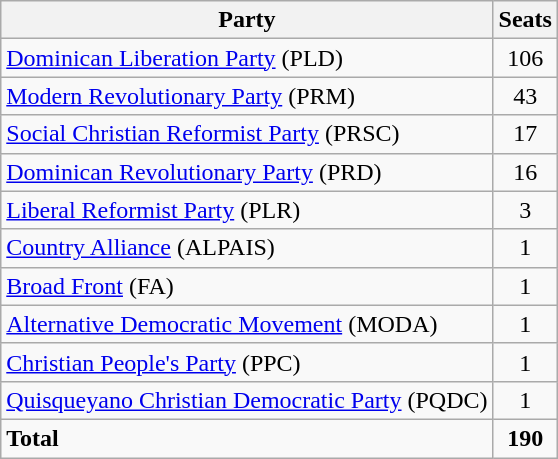<table class="wikitable" style="text-align:center;">
<tr>
<th>Party</th>
<th>Seats</th>
</tr>
<tr>
<td align="left"><a href='#'>Dominican Liberation Party</a> (PLD)</td>
<td>106</td>
</tr>
<tr>
<td align="left"><a href='#'>Modern Revolutionary Party</a> (PRM)</td>
<td>43</td>
</tr>
<tr>
<td align="left"><a href='#'>Social Christian Reformist Party</a> (PRSC)</td>
<td>17</td>
</tr>
<tr>
<td align="left"><a href='#'>Dominican Revolutionary Party</a> (PRD)</td>
<td>16</td>
</tr>
<tr>
<td align="left"><a href='#'>Liberal Reformist Party</a> (PLR)</td>
<td>3</td>
</tr>
<tr>
<td align="left"><a href='#'>Country Alliance</a> (ALPAIS)</td>
<td>1</td>
</tr>
<tr>
<td align="left"><a href='#'>Broad Front</a> (FA)</td>
<td>1</td>
</tr>
<tr>
<td align="left"><a href='#'>Alternative Democratic Movement</a> (MODA)</td>
<td>1</td>
</tr>
<tr>
<td align="left"><a href='#'>Christian People's Party</a> (PPC)</td>
<td>1</td>
</tr>
<tr>
<td align="left"><a href='#'>Quisqueyano Christian Democratic Party</a> (PQDC)</td>
<td>1</td>
</tr>
<tr>
<td align="left"><strong>Total</strong></td>
<td><strong>190</strong></td>
</tr>
</table>
